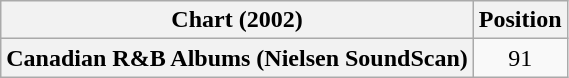<table class="wikitable plainrowheaders" style="text-align:center">
<tr>
<th scope="col">Chart (2002)</th>
<th scope="col">Position</th>
</tr>
<tr>
<th scope="row">Canadian R&B Albums (Nielsen SoundScan)</th>
<td>91</td>
</tr>
</table>
